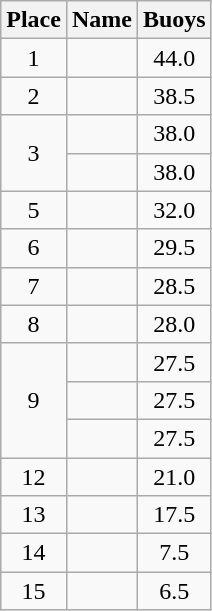<table class="wikitable" style="text-align:center">
<tr>
<th>Place</th>
<th>Name</th>
<th>Buoys</th>
</tr>
<tr>
<td>1</td>
<td align=left></td>
<td>44.0</td>
</tr>
<tr>
<td>2</td>
<td align=left></td>
<td>38.5</td>
</tr>
<tr>
<td rowspan=2>3</td>
<td align=left></td>
<td>38.0</td>
</tr>
<tr>
<td align=left></td>
<td>38.0</td>
</tr>
<tr>
<td>5</td>
<td align=left></td>
<td>32.0</td>
</tr>
<tr>
<td>6</td>
<td align=left></td>
<td>29.5</td>
</tr>
<tr>
<td>7</td>
<td align=left></td>
<td>28.5</td>
</tr>
<tr>
<td>8</td>
<td align=left></td>
<td>28.0</td>
</tr>
<tr>
<td rowspan=3>9</td>
<td align=left></td>
<td>27.5</td>
</tr>
<tr>
<td align=left></td>
<td>27.5</td>
</tr>
<tr>
<td align=left></td>
<td>27.5</td>
</tr>
<tr>
<td>12</td>
<td align=left></td>
<td>21.0</td>
</tr>
<tr>
<td>13</td>
<td align=left></td>
<td>17.5</td>
</tr>
<tr>
<td>14</td>
<td align=left></td>
<td>7.5</td>
</tr>
<tr>
<td>15</td>
<td align=left></td>
<td>6.5</td>
</tr>
</table>
